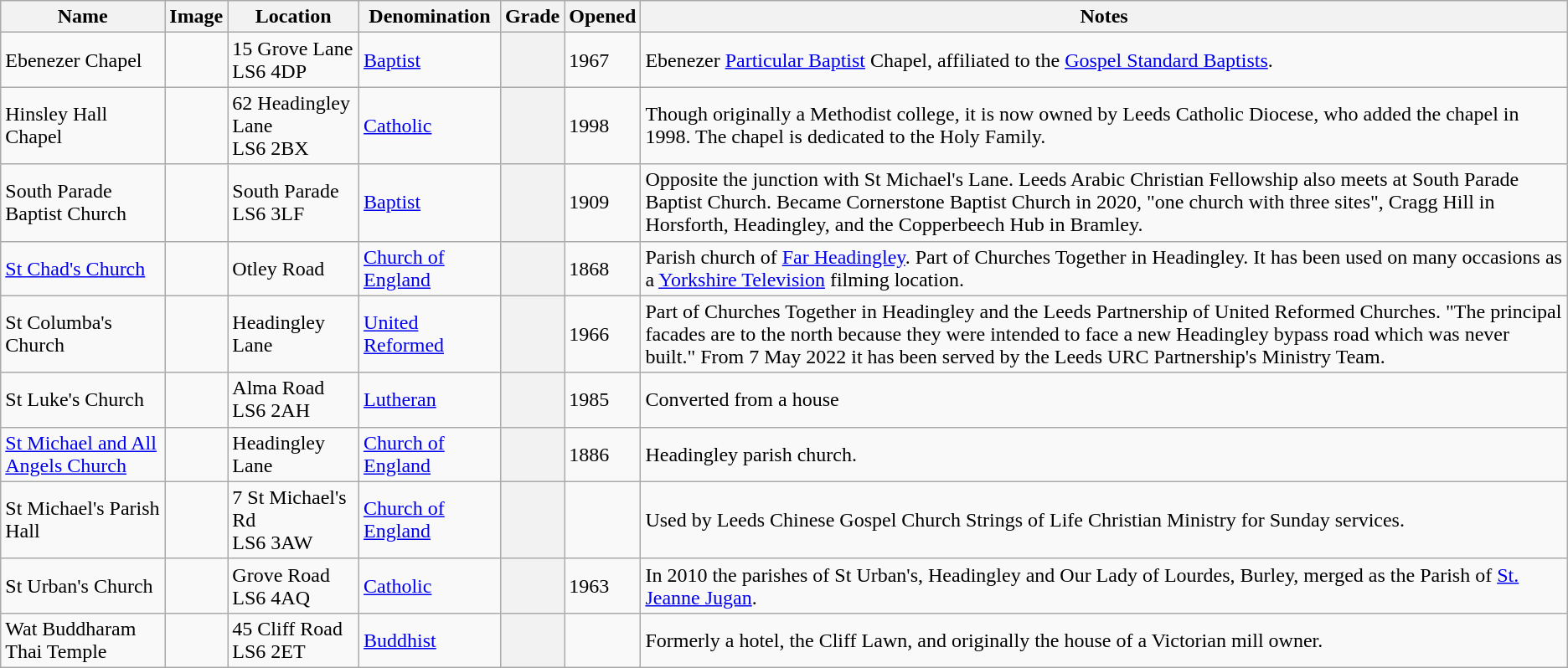<table class="wikitable sortable">
<tr>
<th>Name</th>
<th class="unsortable">Image</th>
<th>Location</th>
<th>Denomination</th>
<th>Grade</th>
<th>Opened</th>
<th class="unsortable">Notes</th>
</tr>
<tr>
<td>Ebenezer Chapel</td>
<td></td>
<td>15 Grove Lane<br>LS6 4DP</td>
<td><a href='#'>Baptist</a></td>
<th></th>
<td>1967</td>
<td>Ebenezer <a href='#'>Particular Baptist</a> Chapel, affiliated to the <a href='#'>Gospel Standard Baptists</a>.</td>
</tr>
<tr>
<td>Hinsley Hall Chapel</td>
<td></td>
<td>62 Headingley Lane<br>LS6 2BX</td>
<td><a href='#'>Catholic</a></td>
<th></th>
<td>1998</td>
<td>Though originally a Methodist college, it is now owned by Leeds Catholic Diocese, who added the chapel in 1998. The chapel is dedicated to the Holy Family.</td>
</tr>
<tr>
<td>South Parade Baptist Church </td>
<td></td>
<td>South Parade<br>LS6 3LF</td>
<td><a href='#'>Baptist</a></td>
<th></th>
<td>1909</td>
<td>Opposite the junction with St Michael's Lane. Leeds Arabic Christian Fellowship also meets at South Parade Baptist Church. Became Cornerstone Baptist Church in 2020, "one church with three sites", Cragg Hill in Horsforth, Headingley, and the Copperbeech Hub in Bramley.</td>
</tr>
<tr>
<td><a href='#'>St Chad's Church</a></td>
<td></td>
<td>Otley Road</td>
<td><a href='#'>Church of England</a></td>
<th></th>
<td>1868</td>
<td>Parish church of <a href='#'>Far Headingley</a>. Part of Churches Together in Headingley. It has been used on many occasions as a <a href='#'>Yorkshire Television</a> filming location.</td>
</tr>
<tr>
<td>St Columba's Church </td>
<td></td>
<td>Headingley Lane</td>
<td><a href='#'>United Reformed</a></td>
<th></th>
<td>1966</td>
<td>Part of Churches Together in Headingley and the Leeds Partnership of United Reformed Churches. "The principal facades are to the north because they were intended to face a new Headingley bypass road which was never built." From 7 May 2022 it has been served by the Leeds URC Partnership's Ministry Team.</td>
</tr>
<tr>
<td>St Luke's Church</td>
<td></td>
<td>Alma Road<br>LS6 2AH</td>
<td><a href='#'>Lutheran</a></td>
<th></th>
<td>1985</td>
<td>Converted from a house</td>
</tr>
<tr>
<td><a href='#'>St Michael and All Angels Church</a></td>
<td></td>
<td>Headingley Lane</td>
<td><a href='#'>Church of England</a></td>
<th></th>
<td>1886</td>
<td>Headingley parish church.</td>
</tr>
<tr>
<td>St Michael's Parish Hall</td>
<td></td>
<td>7 St Michael's Rd<br>LS6 3AW</td>
<td><a href='#'>Church of England</a></td>
<th></th>
<td></td>
<td>Used by Leeds Chinese Gospel Church Strings of Life Christian Ministry for Sunday services.</td>
</tr>
<tr>
<td>St Urban's Church</td>
<td></td>
<td>Grove Road LS6 4AQ</td>
<td><a href='#'>Catholic</a></td>
<th></th>
<td>1963</td>
<td>In 2010 the parishes of St Urban's, Headingley and Our Lady of Lourdes, Burley, merged as the Parish of <a href='#'>St. Jeanne Jugan</a>.</td>
</tr>
<tr>
<td>Wat Buddharam Thai Temple</td>
<td></td>
<td>45 Cliff Road<br>LS6 2ET</td>
<td><a href='#'>Buddhist</a></td>
<th></th>
<td></td>
<td>Formerly a hotel, the Cliff Lawn, and originally the house of a Victorian mill owner.</td>
</tr>
</table>
